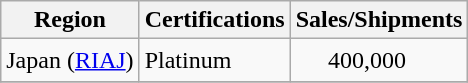<table class="wikitable sortable" border="1">
<tr>
<th scope="col">Region</th>
<th scope="col">Certifications</th>
<th scope="col">Sales/Shipments</th>
</tr>
<tr>
<td>Japan (<a href='#'>RIAJ</a>)</td>
<td>Platinum</td>
<td align="center">400,000　</td>
</tr>
<tr>
</tr>
</table>
